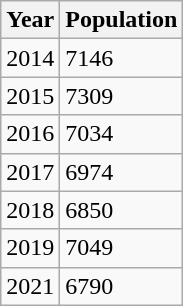<table class="wikitable">
<tr>
<th>Year</th>
<th>Population</th>
</tr>
<tr>
<td>2014</td>
<td>7146</td>
</tr>
<tr>
<td>2015</td>
<td>7309</td>
</tr>
<tr>
<td>2016</td>
<td>7034</td>
</tr>
<tr>
<td>2017</td>
<td>6974</td>
</tr>
<tr>
<td>2018</td>
<td>6850</td>
</tr>
<tr>
<td>2019</td>
<td>7049</td>
</tr>
<tr>
<td>2021</td>
<td>6790</td>
</tr>
</table>
